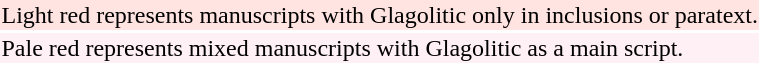<table style="background:transparent">
<tr>
<td bgcolor="MistyRose">Light red represents manuscripts with Glagolitic only in inclusions or paratext.</td>
</tr>
<tr>
<td bgcolor="LavenderBlush">Pale red represents mixed manuscripts with Glagolitic as a main script.</td>
</tr>
</table>
